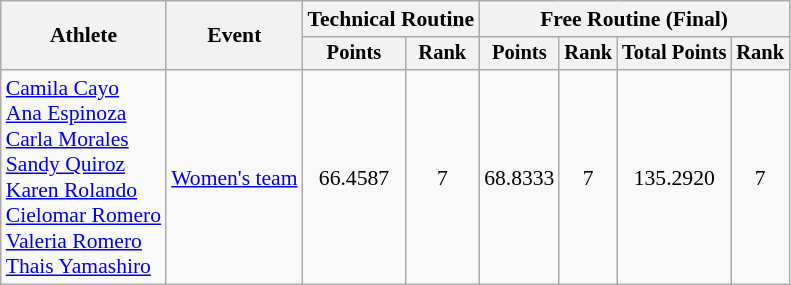<table class=wikitable style="font-size:90%">
<tr>
<th rowspan="2">Athlete</th>
<th rowspan="2">Event</th>
<th colspan="2">Technical Routine</th>
<th colspan="4">Free Routine (Final)</th>
</tr>
<tr style="font-size:95%">
<th>Points</th>
<th>Rank</th>
<th>Points</th>
<th>Rank</th>
<th>Total Points</th>
<th>Rank</th>
</tr>
<tr align=center>
<td align=left><a href='#'>Camila Cayo</a><br><a href='#'>Ana Espinoza</a><br><a href='#'>Carla Morales</a> <br><a href='#'>Sandy Quiroz</a><br><a href='#'>Karen Rolando</a> <br> <a href='#'>Cielomar Romero</a><br><a href='#'>Valeria Romero</a><br><a href='#'>Thais Yamashiro</a></td>
<td align=left><a href='#'>Women's team</a></td>
<td>66.4587</td>
<td>7</td>
<td>68.8333</td>
<td>7</td>
<td>135.2920</td>
<td>7</td>
</tr>
</table>
